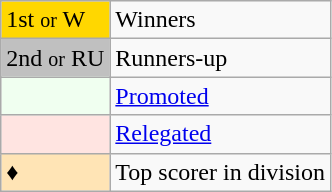<table class="wikitable" "text-align:center">
<tr>
<td bgcolor=gold>1st <small>or</small> W</td>
<td>Winners</td>
</tr>
<tr>
<td bgcolor=silver>2nd <small>or</small> RU</td>
<td>Runners-up</td>
</tr>
<tr>
<td bgcolor="#f0fff0"></td>
<td><a href='#'>Promoted</a></td>
</tr>
<tr>
<td bgcolor="#ffe4e1"></td>
<td><a href='#'>Relegated</a></td>
</tr>
<tr>
<td bgcolor="#ffe4b5">♦</td>
<td>Top scorer in division</td>
</tr>
</table>
